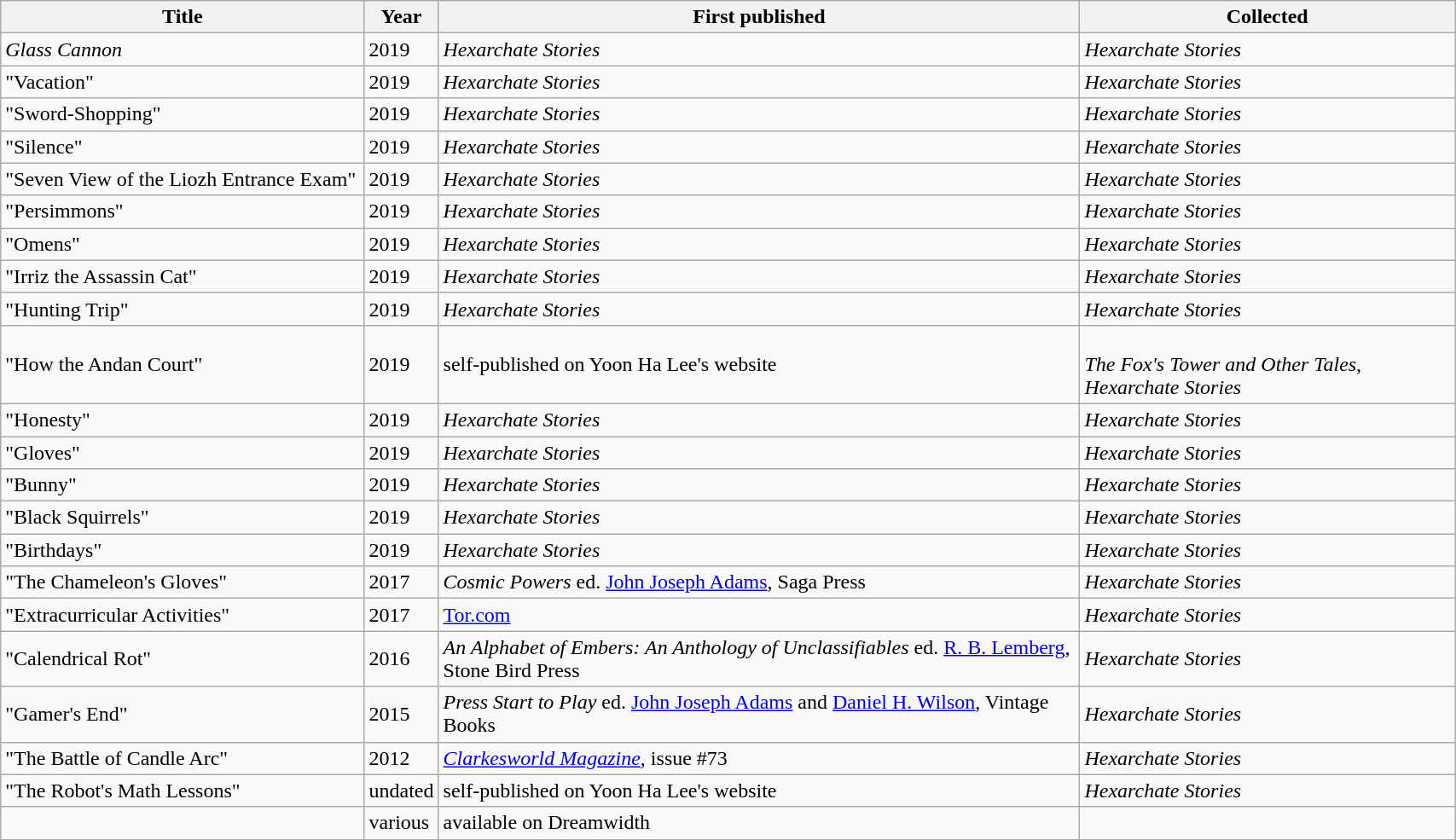<table class='wikitable sortable' width='90%'>
<tr>
<th width=25%>Title</th>
<th>Year</th>
<th>First published</th>
<th>Collected</th>
</tr>
<tr>
<td><em>Glass Cannon</em></td>
<td>2019</td>
<td><em>Hexarchate Stories</em></td>
<td><em>Hexarchate Stories</em></td>
</tr>
<tr>
<td>"Vacation"</td>
<td>2019</td>
<td><em>Hexarchate Stories</em></td>
<td><em>Hexarchate Stories</em></td>
</tr>
<tr>
<td>"Sword-Shopping"</td>
<td>2019</td>
<td><em>Hexarchate Stories</em></td>
<td><em>Hexarchate Stories</em></td>
</tr>
<tr>
<td>"Silence"</td>
<td>2019</td>
<td><em>Hexarchate Stories</em></td>
<td><em>Hexarchate Stories</em></td>
</tr>
<tr>
<td>"Seven View of the Liozh Entrance Exam"</td>
<td>2019</td>
<td><em>Hexarchate Stories</em></td>
<td><em>Hexarchate Stories</em></td>
</tr>
<tr>
<td>"Persimmons"</td>
<td>2019</td>
<td><em>Hexarchate Stories</em></td>
<td><em>Hexarchate Stories</em></td>
</tr>
<tr>
<td>"Omens"</td>
<td>2019</td>
<td><em>Hexarchate Stories</em></td>
<td><em>Hexarchate Stories</em></td>
</tr>
<tr>
<td>"Irriz the Assassin Cat"</td>
<td>2019</td>
<td><em>Hexarchate Stories</em></td>
<td><em>Hexarchate Stories</em></td>
</tr>
<tr>
<td>"Hunting Trip"</td>
<td>2019</td>
<td><em>Hexarchate Stories</em></td>
<td><em>Hexarchate Stories</em></td>
</tr>
<tr>
<td>"How the Andan Court"</td>
<td>2019</td>
<td>self-published on Yoon Ha Lee's website</td>
<td><br><em>The Fox's Tower and Other Tales</em>, <em>Hexarchate Stories</em></td>
</tr>
<tr>
<td>"Honesty"</td>
<td>2019</td>
<td><em>Hexarchate Stories</em></td>
<td><em>Hexarchate Stories</em></td>
</tr>
<tr>
<td>"Gloves"</td>
<td>2019</td>
<td><em>Hexarchate Stories</em></td>
<td><em>Hexarchate Stories</em></td>
</tr>
<tr>
<td>"Bunny"</td>
<td>2019</td>
<td><em>Hexarchate Stories</em></td>
<td><em>Hexarchate Stories</em></td>
</tr>
<tr>
<td>"Black Squirrels"</td>
<td>2019</td>
<td><em>Hexarchate Stories</em></td>
<td><em>Hexarchate Stories</em></td>
</tr>
<tr>
<td>"Birthdays"</td>
<td>2019</td>
<td><em>Hexarchate Stories</em></td>
<td><em>Hexarchate Stories</em></td>
</tr>
<tr>
<td>"The Chameleon's Gloves"</td>
<td>2017</td>
<td><em>Cosmic Powers</em> ed. <a href='#'>John Joseph Adams</a>, Saga Press</td>
<td><em>Hexarchate Stories</em></td>
</tr>
<tr>
<td>"Extracurricular Activities"</td>
<td>2017</td>
<td><a href='#'>Tor.com</a></td>
<td><em>Hexarchate Stories</em></td>
</tr>
<tr>
<td>"Calendrical Rot"</td>
<td>2016</td>
<td><em>An Alphabet of Embers: An Anthology of Unclassifiables</em> ed. <a href='#'>R. B. Lemberg</a>, Stone Bird Press</td>
<td><em>Hexarchate Stories</em></td>
</tr>
<tr>
<td>"Gamer's End"</td>
<td>2015</td>
<td><em>Press Start to Play</em> ed. <a href='#'>John Joseph Adams</a> and <a href='#'>Daniel H. Wilson</a>, Vintage Books</td>
<td><em>Hexarchate Stories</em></td>
</tr>
<tr>
<td>"The Battle of Candle Arc"</td>
<td>2012</td>
<td><em><a href='#'>Clarkesworld Magazine</a></em>, issue #73</td>
<td><em>Hexarchate Stories</em></td>
</tr>
<tr>
<td>"The Robot's Math Lessons"</td>
<td>undated</td>
<td>self-published on Yoon Ha Lee's website</td>
<td><em>Hexarchate Stories</em></td>
</tr>
<tr>
<td></td>
<td>various</td>
<td>available on Dreamwidth</td>
<td></td>
</tr>
<tr>
</tr>
</table>
